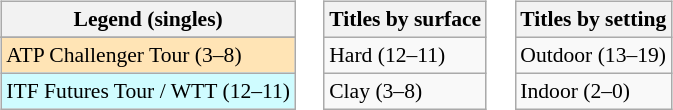<table>
<tr valign=top>
<td><br><table class=wikitable style=font-size:90%>
<tr>
<th>Legend (singles)</th>
</tr>
<tr bgcolor=e5d1cb>
</tr>
<tr bgcolor=moccasin>
<td>ATP Challenger Tour (3–8)</td>
</tr>
<tr bgcolor=cffcff>
<td>ITF Futures Tour / WTT (12–11)</td>
</tr>
</table>
</td>
<td><br><table class=wikitable style=font-size:90%>
<tr>
<th>Titles by surface</th>
</tr>
<tr>
<td>Hard (12–11)</td>
</tr>
<tr>
<td>Clay (3–8)</td>
</tr>
</table>
</td>
<td><br><table class=wikitable style=font-size:90%>
<tr>
<th>Titles by setting</th>
</tr>
<tr>
<td>Outdoor (13–19)</td>
</tr>
<tr>
<td>Indoor (2–0)</td>
</tr>
</table>
</td>
</tr>
</table>
